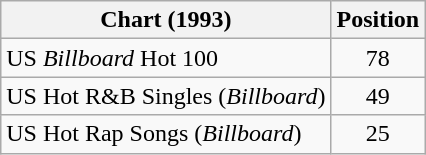<table class="wikitable sortable">
<tr>
<th>Chart (1993)</th>
<th>Position</th>
</tr>
<tr>
<td>US <em>Billboard</em> Hot 100</td>
<td align="center">78</td>
</tr>
<tr>
<td>US Hot R&B Singles (<em>Billboard</em>)</td>
<td align="center">49</td>
</tr>
<tr>
<td>US Hot Rap Songs (<em>Billboard</em>)</td>
<td align="center">25</td>
</tr>
</table>
